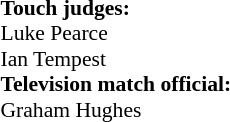<table width=100% style="font-size: 90%">
<tr>
<td><br><strong>Touch judges:</strong>
<br> Luke Pearce
<br> Ian Tempest
<br><strong>Television match official:</strong>
<br> Graham Hughes</td>
</tr>
</table>
